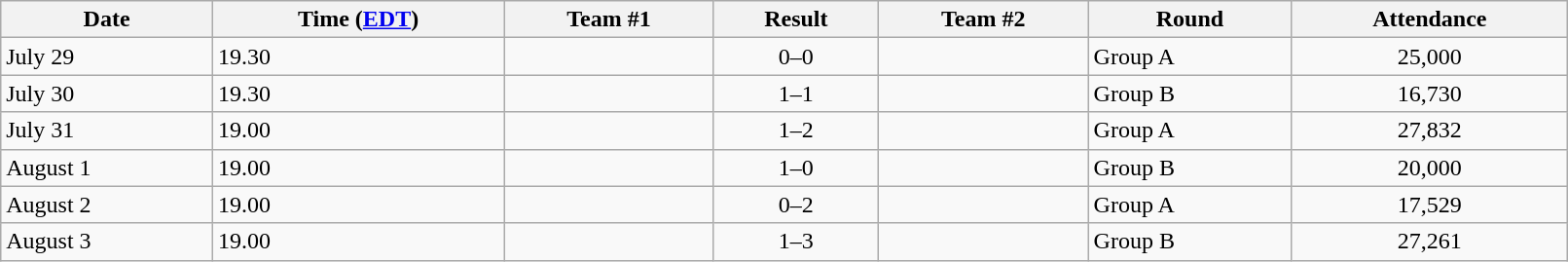<table class="wikitable" style="text-align:left; width:85%;" style="text-align:center">
<tr>
<th>Date</th>
<th>Time (<a href='#'>EDT</a>)</th>
<th>Team #1</th>
<th>Result</th>
<th>Team #2</th>
<th>Round</th>
<th>Attendance</th>
</tr>
<tr>
<td>July 29</td>
<td>19.30</td>
<td align=left></td>
<td style="text-align:center;">0–0</td>
<td align=left></td>
<td>Group A</td>
<td style="text-align:center;">25,000</td>
</tr>
<tr>
<td>July 30</td>
<td>19.30</td>
<td align=left></td>
<td style="text-align:center;">1–1</td>
<td align=left></td>
<td>Group B</td>
<td style="text-align:center;">16,730</td>
</tr>
<tr>
<td>July 31</td>
<td>19.00</td>
<td align=left></td>
<td style="text-align:center;">1–2</td>
<td align=left><strong></strong></td>
<td>Group A</td>
<td style="text-align:center;">27,832</td>
</tr>
<tr>
<td>August 1</td>
<td>19.00</td>
<td align=left><strong></strong></td>
<td style="text-align:center;">1–0</td>
<td align=left></td>
<td>Group B</td>
<td style="text-align:center;">20,000</td>
</tr>
<tr>
<td>August 2</td>
<td>19.00</td>
<td align=left></td>
<td style="text-align:center;">0–2</td>
<td align=left><strong></strong></td>
<td>Group A</td>
<td style="text-align:center;">17,529</td>
</tr>
<tr>
<td>August 3</td>
<td>19.00</td>
<td align=left></td>
<td style="text-align:center;">1–3</td>
<td align=left><strong></strong></td>
<td>Group B</td>
<td style="text-align:center;">27,261</td>
</tr>
</table>
